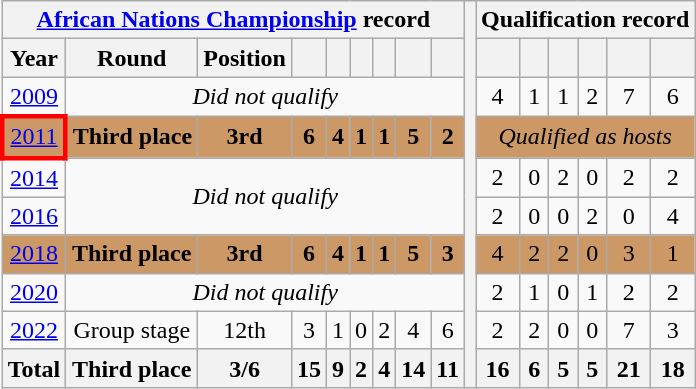<table class="wikitable" style="text-align: center;">
<tr>
<th colspan=9><a href='#'>African Nations Championship</a> record</th>
<th rowspan="38"></th>
<th colspan=6>Qualification record</th>
</tr>
<tr>
<th>Year</th>
<th>Round</th>
<th>Position</th>
<th></th>
<th></th>
<th></th>
<th></th>
<th></th>
<th></th>
<th></th>
<th></th>
<th></th>
<th></th>
<th></th>
<th></th>
</tr>
<tr>
<td> <a href='#'>2009</a></td>
<td colspan=8><em>Did not qualify</em></td>
<td>4</td>
<td>1</td>
<td>1</td>
<td>2</td>
<td>7</td>
<td>6</td>
</tr>
<tr style="background:#c96;">
<td style="border: 3px solid red"> <a href='#'>2011</a></td>
<td><strong>Third place</strong></td>
<td><strong>3rd</strong></td>
<td><strong>6</strong></td>
<td><strong>4</strong></td>
<td><strong>1</strong></td>
<td><strong>1</strong></td>
<td><strong>5</strong></td>
<td><strong>2</strong></td>
<td colspan=6><em>Qualified as hosts</em></td>
</tr>
<tr>
<td> <a href='#'>2014</a></td>
<td colspan=8 rowspan=2><em>Did not qualify</em></td>
<td>2</td>
<td>0</td>
<td>2</td>
<td>0</td>
<td>2</td>
<td>2</td>
</tr>
<tr>
<td> <a href='#'>2016</a></td>
<td>2</td>
<td>0</td>
<td>0</td>
<td>2</td>
<td>0</td>
<td>4</td>
</tr>
<tr style="background:#c96;">
<td> <a href='#'>2018</a></td>
<td><strong>Third place</strong></td>
<td><strong>3rd</strong></td>
<td><strong>6</strong></td>
<td><strong>4</strong></td>
<td><strong>1</strong></td>
<td><strong>1</strong></td>
<td><strong>5</strong></td>
<td><strong>3</strong></td>
<td>4</td>
<td>2</td>
<td>2</td>
<td>0</td>
<td>3</td>
<td>1</td>
</tr>
<tr>
<td> <a href='#'>2020</a></td>
<td colspan=8><em>Did not qualify</em></td>
<td>2</td>
<td>1</td>
<td>0</td>
<td>1</td>
<td>2</td>
<td>2</td>
</tr>
<tr>
<td> <a href='#'>2022</a></td>
<td>Group stage</td>
<td>12th</td>
<td>3</td>
<td>1</td>
<td>0</td>
<td>2</td>
<td>4</td>
<td>6</td>
<td>2</td>
<td>2</td>
<td>0</td>
<td>0</td>
<td>7</td>
<td>3</td>
</tr>
<tr>
<th>Total</th>
<th>Third place</th>
<th>3/6</th>
<th>15</th>
<th>9</th>
<th>2</th>
<th>4</th>
<th>14</th>
<th>11</th>
<th>16</th>
<th>6</th>
<th>5</th>
<th>5</th>
<th>21</th>
<th>18</th>
</tr>
</table>
